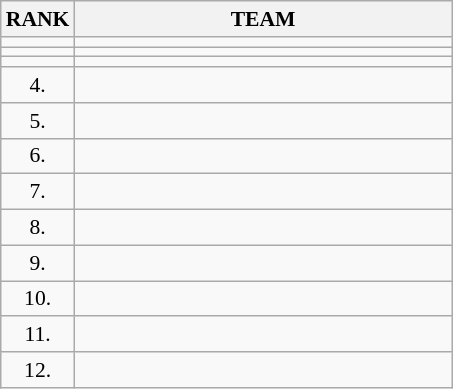<table class="wikitable" style="border-collapse: collapse; font-size: 90%;">
<tr>
<th>RANK</th>
<th align="left" style="width: 17em">TEAM</th>
</tr>
<tr>
<td align="center"></td>
<td></td>
</tr>
<tr>
<td align="center"></td>
<td></td>
</tr>
<tr>
<td align="center"></td>
<td></td>
</tr>
<tr>
<td align="center">4.</td>
<td></td>
</tr>
<tr>
<td align="center">5.</td>
<td></td>
</tr>
<tr>
<td align="center">6.</td>
<td></td>
</tr>
<tr>
<td align="center">7.</td>
<td></td>
</tr>
<tr>
<td align="center">8.</td>
<td></td>
</tr>
<tr>
<td align="center">9.</td>
<td></td>
</tr>
<tr>
<td align="center">10.</td>
<td></td>
</tr>
<tr>
<td align="center">11.</td>
<td></td>
</tr>
<tr>
<td align="center">12.</td>
<td></td>
</tr>
</table>
